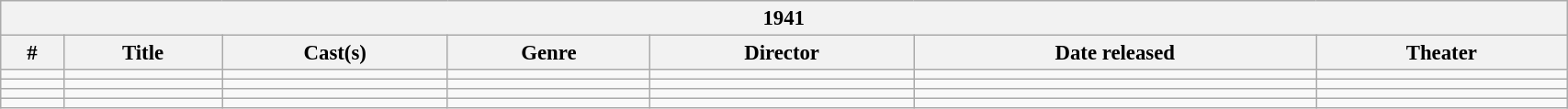<table class="wikitable"  style="width: 90%; font-size: 95%;">
<tr>
<th colspan="7">1941</th>
</tr>
<tr>
<th>#</th>
<th>Title</th>
<th>Cast(s)</th>
<th>Genre</th>
<th>Director</th>
<th>Date released</th>
<th>Theater</th>
</tr>
<tr>
<td></td>
<td></td>
<td></td>
<td></td>
<td></td>
<td></td>
<td></td>
</tr>
<tr>
<td></td>
<td></td>
<td></td>
<td></td>
<td></td>
<td></td>
<td></td>
</tr>
<tr>
<td></td>
<td></td>
<td></td>
<td></td>
<td></td>
<td></td>
<td></td>
</tr>
<tr>
<td></td>
<td></td>
<td></td>
<td></td>
<td></td>
<td></td>
<td></td>
</tr>
</table>
